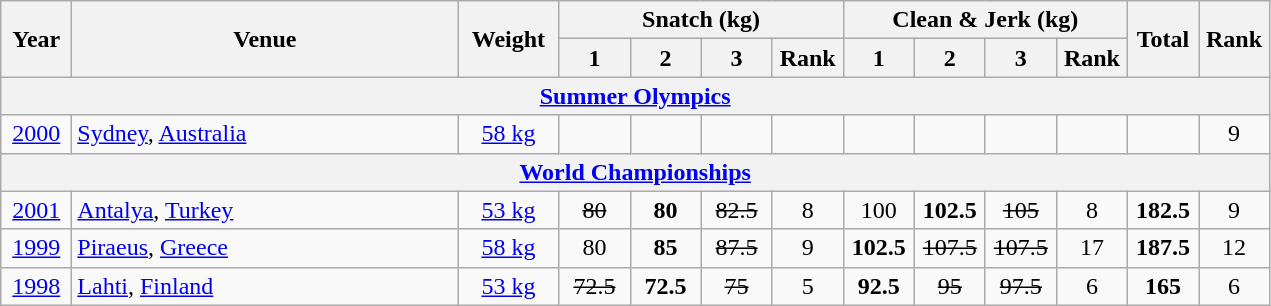<table class = "wikitable" style="text-align:center;">
<tr>
<th rowspan=2 width=40>Year</th>
<th rowspan=2 width=250>Venue</th>
<th rowspan=2 width=60>Weight</th>
<th colspan=4>Snatch (kg)</th>
<th colspan=4>Clean & Jerk (kg)</th>
<th rowspan=2 width=40>Total</th>
<th rowspan=2 width=40>Rank</th>
</tr>
<tr>
<th width=40>1</th>
<th width=40>2</th>
<th width=40>3</th>
<th width=40>Rank</th>
<th width=40>1</th>
<th width=40>2</th>
<th width=40>3</th>
<th width=40>Rank</th>
</tr>
<tr>
<th colspan=13><a href='#'>Summer Olympics</a></th>
</tr>
<tr>
<td><a href='#'>2000</a></td>
<td align=left> <a href='#'>Sydney</a>, <a href='#'>Australia</a></td>
<td><a href='#'>58 kg</a></td>
<td></td>
<td></td>
<td></td>
<td></td>
<td></td>
<td></td>
<td></td>
<td></td>
<td></td>
<td>9</td>
</tr>
<tr>
<th colspan=13><a href='#'>World Championships</a></th>
</tr>
<tr>
<td><a href='#'>2001</a></td>
<td align=left> <a href='#'>Antalya</a>, <a href='#'>Turkey</a></td>
<td><a href='#'>53 kg</a></td>
<td><s>80</s></td>
<td><strong>80</strong></td>
<td><s>82.5</s></td>
<td>8</td>
<td>100</td>
<td><strong>102.5</strong></td>
<td><s>105</s></td>
<td>8</td>
<td><strong>182.5</strong></td>
<td>9</td>
</tr>
<tr>
<td><a href='#'>1999</a></td>
<td align=left> <a href='#'>Piraeus</a>, <a href='#'>Greece</a></td>
<td><a href='#'>58 kg</a></td>
<td>80</td>
<td><strong>85</strong></td>
<td><s>87.5</s></td>
<td>9</td>
<td><strong>102.5</strong></td>
<td><s>107.5</s></td>
<td><s>107.5</s></td>
<td>17</td>
<td><strong>187.5</strong></td>
<td>12</td>
</tr>
<tr>
<td><a href='#'>1998</a></td>
<td align=left> <a href='#'>Lahti</a>, <a href='#'>Finland</a></td>
<td><a href='#'>53 kg</a></td>
<td><s>72.5</s></td>
<td><strong>72.5</strong></td>
<td><s>75</s></td>
<td>5</td>
<td><strong>92.5</strong></td>
<td><s>95</s></td>
<td><s>97.5</s></td>
<td>6</td>
<td><strong>165</strong></td>
<td>6</td>
</tr>
</table>
